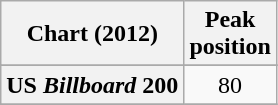<table class="wikitable sortable plainrowheaders" style="text-align:center">
<tr>
<th scope="col">Chart (2012)</th>
<th scope="col">Peak<br>position</th>
</tr>
<tr>
</tr>
<tr>
<th scope="row">US <em>Billboard</em> 200</th>
<td>80</td>
</tr>
<tr>
</tr>
</table>
